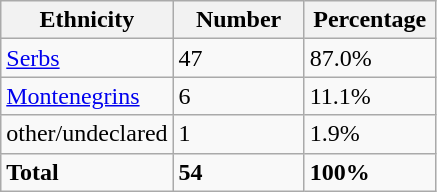<table class="wikitable">
<tr>
<th width="100px">Ethnicity</th>
<th width="80px">Number</th>
<th width="80px">Percentage</th>
</tr>
<tr>
<td><a href='#'>Serbs</a></td>
<td>47</td>
<td>87.0%</td>
</tr>
<tr>
<td><a href='#'>Montenegrins</a></td>
<td>6</td>
<td>11.1%</td>
</tr>
<tr>
<td>other/undeclared</td>
<td>1</td>
<td>1.9%</td>
</tr>
<tr>
<td><strong>Total</strong></td>
<td><strong>54</strong></td>
<td><strong>100%</strong></td>
</tr>
</table>
